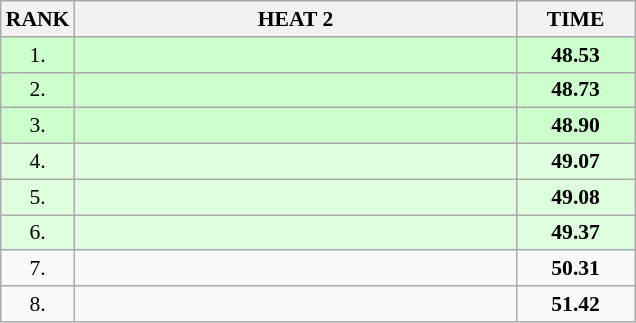<table class="wikitable" style="border-collapse: collapse; font-size: 90%;">
<tr>
<th>RANK</th>
<th style="width: 20em">HEAT 2</th>
<th style="width: 5em">TIME</th>
</tr>
<tr style="background:#ccffcc;">
<td align="center">1.</td>
<td></td>
<td align="center"><strong>48.53</strong></td>
</tr>
<tr style="background:#ccffcc;">
<td align="center">2.</td>
<td></td>
<td align="center"><strong>48.73</strong></td>
</tr>
<tr style="background:#ccffcc;">
<td align="center">3.</td>
<td></td>
<td align="center"><strong>48.90</strong></td>
</tr>
<tr style="background:#ddffdd;">
<td align="center">4.</td>
<td></td>
<td align="center"><strong>49.07</strong></td>
</tr>
<tr style="background:#ddffdd;">
<td align="center">5.</td>
<td></td>
<td align="center"><strong>49.08</strong></td>
</tr>
<tr style="background:#ddffdd;">
<td align="center">6.</td>
<td></td>
<td align="center"><strong>49.37</strong></td>
</tr>
<tr>
<td align="center">7.</td>
<td></td>
<td align="center"><strong>50.31</strong></td>
</tr>
<tr>
<td align="center">8.</td>
<td></td>
<td align="center"><strong>51.42</strong></td>
</tr>
</table>
